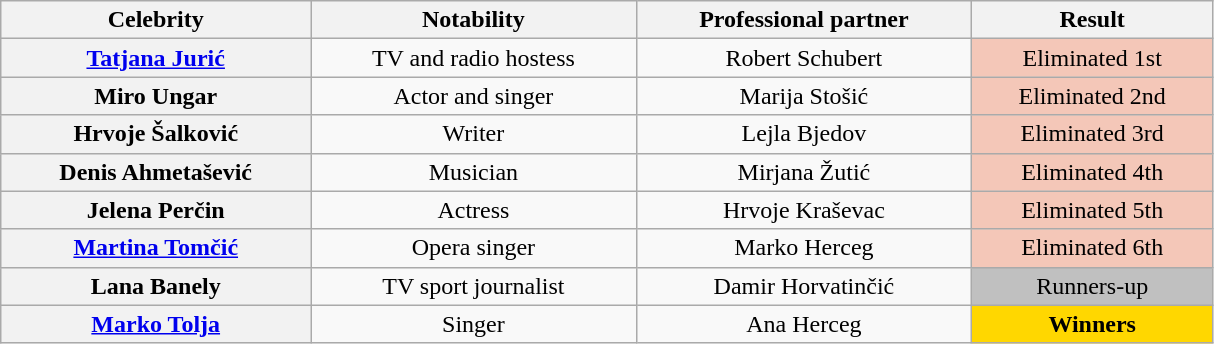<table class="wikitable sortable" style="text-align:center; width:64%">
<tr>
<th scope="col">Celebrity</th>
<th scope="col" class="unsortable">Notability</th>
<th scope="col">Professional partner</th>
<th scope="col">Result</th>
</tr>
<tr>
<th scope="row"><a href='#'>Tatjana Jurić</a></th>
<td>TV and radio hostess</td>
<td>Robert Schubert</td>
<td bgcolor="f4c7b8">Eliminated 1st</td>
</tr>
<tr>
<th scope="row">Miro Ungar</th>
<td>Actor and singer</td>
<td>Marija Stošić</td>
<td bgcolor="f4c7b8">Eliminated 2nd</td>
</tr>
<tr>
<th scope="row">Hrvoje Šalković</th>
<td>Writer</td>
<td>Lejla Bjedov</td>
<td bgcolor="f4c7b8">Eliminated 3rd</td>
</tr>
<tr>
<th scope="row">Denis Ahmetašević</th>
<td>Musician</td>
<td>Mirjana Žutić</td>
<td bgcolor="f4c7b8">Eliminated 4th</td>
</tr>
<tr>
<th scope="row">Jelena Perčin</th>
<td>Actress</td>
<td>Hrvoje Kraševac</td>
<td bgcolor="f4c7b8">Eliminated 5th</td>
</tr>
<tr>
<th scope="row"><a href='#'>Martina Tomčić</a></th>
<td>Opera singer</td>
<td>Marko Herceg</td>
<td bgcolor="f4c7b8">Eliminated 6th</td>
</tr>
<tr>
<th scope="row">Lana Banely</th>
<td>TV sport journalist</td>
<td>Damir Horvatinčić</td>
<td bgcolor="silver">Runners-up</td>
</tr>
<tr>
<th scope="row"><a href='#'>Marko Tolja</a></th>
<td>Singer</td>
<td>Ana Herceg</td>
<td bgcolor="gold"><strong>Winners</strong></td>
</tr>
</table>
